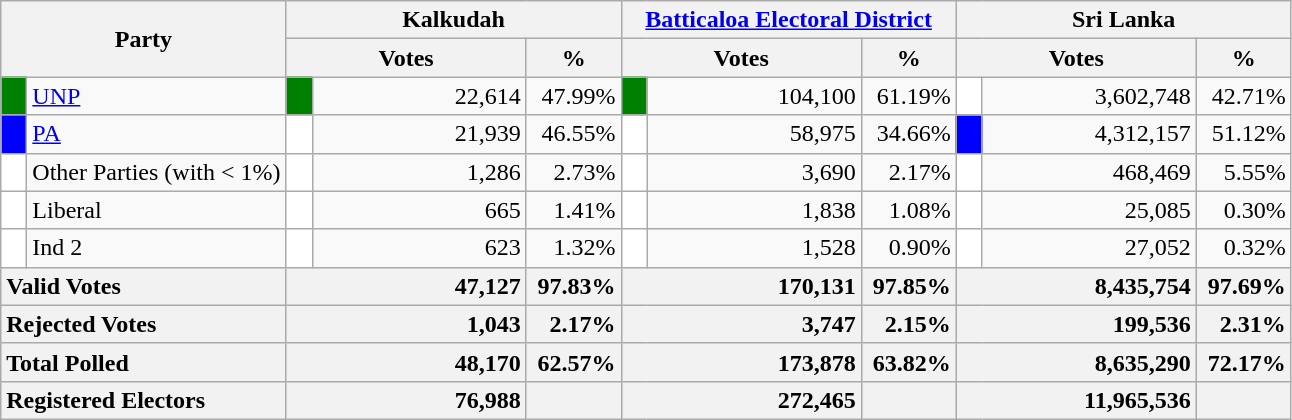<table class="wikitable">
<tr>
<th colspan="2" width="144px"rowspan="2">Party</th>
<th colspan="3" width="216px">Kalkudah</th>
<th colspan="3" width="216px"><a href='#'>Batticaloa Electoral District</a></th>
<th colspan="3" width="216px">Sri Lanka</th>
</tr>
<tr>
<th colspan="2" width="144px">Votes</th>
<th>%</th>
<th colspan="2" width="144px">Votes</th>
<th>%</th>
<th colspan="2" width="144px">Votes</th>
<th>%</th>
</tr>
<tr>
<td style="background-color:green;" width="10px"></td>
<td style="text-align:left;"><a href='#'>UNP</a></td>
<td style="background-color:green;" width="10px"></td>
<td style="text-align:right;">22,614</td>
<td style="text-align:right;">47.99%</td>
<td style="background-color:green;" width="10px"></td>
<td style="text-align:right;">104,100</td>
<td style="text-align:right;">61.19%</td>
<td style="background-color:white;" width="10px"></td>
<td style="text-align:right;">3,602,748</td>
<td style="text-align:right;">42.71%</td>
</tr>
<tr>
<td style="background-color:blue;" width="10px"></td>
<td style="text-align:left;"><a href='#'>PA</a></td>
<td style="background-color:white;" width="10px"></td>
<td style="text-align:right;">21,939</td>
<td style="text-align:right;">46.55%</td>
<td style="background-color:white;" width="10px"></td>
<td style="text-align:right;">58,975</td>
<td style="text-align:right;">34.66%</td>
<td style="background-color:blue;" width="10px"></td>
<td style="text-align:right;">4,312,157</td>
<td style="text-align:right;">51.12%</td>
</tr>
<tr>
<td style="background-color:white;" width="10px"></td>
<td style="text-align:left;">Other Parties (with < 1%)</td>
<td style="background-color:white;" width="10px"></td>
<td style="text-align:right;">1,286</td>
<td style="text-align:right;">2.73%</td>
<td style="background-color:white;" width="10px"></td>
<td style="text-align:right;">3,690</td>
<td style="text-align:right;">2.17%</td>
<td style="background-color:white;" width="10px"></td>
<td style="text-align:right;">468,469</td>
<td style="text-align:right;">5.55%</td>
</tr>
<tr>
<td style="background-color:white;" width="10px"></td>
<td style="text-align:left;">Liberal</td>
<td style="background-color:white;" width="10px"></td>
<td style="text-align:right;">665</td>
<td style="text-align:right;">1.41%</td>
<td style="background-color:white;" width="10px"></td>
<td style="text-align:right;">1,838</td>
<td style="text-align:right;">1.08%</td>
<td style="background-color:white;" width="10px"></td>
<td style="text-align:right;">25,085</td>
<td style="text-align:right;">0.30%</td>
</tr>
<tr>
<td style="background-color:white;" width="10px"></td>
<td style="text-align:left;">Ind 2</td>
<td style="background-color:white;" width="10px"></td>
<td style="text-align:right;">623</td>
<td style="text-align:right;">1.32%</td>
<td style="background-color:white;" width="10px"></td>
<td style="text-align:right;">1,528</td>
<td style="text-align:right;">0.90%</td>
<td style="background-color:white;" width="10px"></td>
<td style="text-align:right;">27,052</td>
<td style="text-align:right;">0.32%</td>
</tr>
<tr>
<th colspan="2" width="144px"style="text-align:left;">Valid Votes</th>
<th style="text-align:right;"colspan="2" width="144px">47,127</th>
<th style="text-align:right;">97.83%</th>
<th style="text-align:right;"colspan="2" width="144px">170,131</th>
<th style="text-align:right;">97.85%</th>
<th style="text-align:right;"colspan="2" width="144px">8,435,754</th>
<th style="text-align:right;">97.69%</th>
</tr>
<tr>
<th colspan="2" width="144px"style="text-align:left;">Rejected Votes</th>
<th style="text-align:right;"colspan="2" width="144px">1,043</th>
<th style="text-align:right;">2.17%</th>
<th style="text-align:right;"colspan="2" width="144px">3,747</th>
<th style="text-align:right;">2.15%</th>
<th style="text-align:right;"colspan="2" width="144px">199,536</th>
<th style="text-align:right;">2.31%</th>
</tr>
<tr>
<th colspan="2" width="144px"style="text-align:left;">Total Polled</th>
<th style="text-align:right;"colspan="2" width="144px">48,170</th>
<th style="text-align:right;">62.57%</th>
<th style="text-align:right;"colspan="2" width="144px">173,878</th>
<th style="text-align:right;">63.82%</th>
<th style="text-align:right;"colspan="2" width="144px">8,635,290</th>
<th style="text-align:right;">72.17%</th>
</tr>
<tr>
<th colspan="2" width="144px"style="text-align:left;">Registered Electors</th>
<th style="text-align:right;"colspan="2" width="144px">76,988</th>
<th></th>
<th style="text-align:right;"colspan="2" width="144px">272,465</th>
<th></th>
<th style="text-align:right;"colspan="2" width="144px">11,965,536</th>
<th></th>
</tr>
</table>
